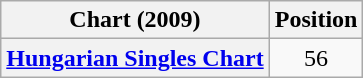<table class="wikitable plainrowheaders">
<tr>
<th>Chart (2009)</th>
<th>Position</th>
</tr>
<tr>
<th scope="row"><a href='#'>Hungarian Singles Chart</a></th>
<td align="center">56</td>
</tr>
</table>
